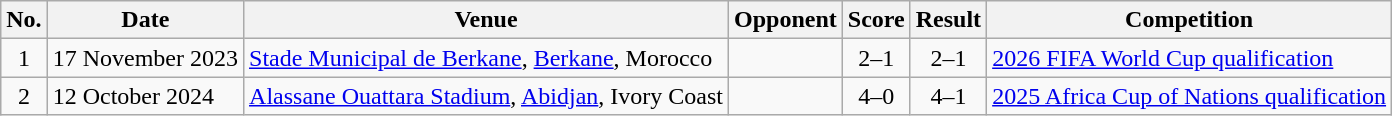<table class="wikitable sortable">
<tr>
<th scope="col">No.</th>
<th scope="col">Date</th>
<th scope="col">Venue</th>
<th scope="col">Opponent</th>
<th scope="col">Score</th>
<th scope="col">Result</th>
<th scope="col">Competition</th>
</tr>
<tr>
<td align="center">1</td>
<td>17 November 2023</td>
<td><a href='#'>Stade Municipal de Berkane</a>, <a href='#'>Berkane</a>, Morocco</td>
<td></td>
<td align="center">2–1</td>
<td align="center">2–1</td>
<td><a href='#'>2026 FIFA World Cup qualification</a></td>
</tr>
<tr>
<td align="center">2</td>
<td>12 October 2024</td>
<td><a href='#'>Alassane Ouattara Stadium</a>, <a href='#'>Abidjan</a>, Ivory Coast</td>
<td></td>
<td align="center">4–0</td>
<td align="center">4–1</td>
<td><a href='#'>2025 Africa Cup of Nations qualification</a></td>
</tr>
</table>
